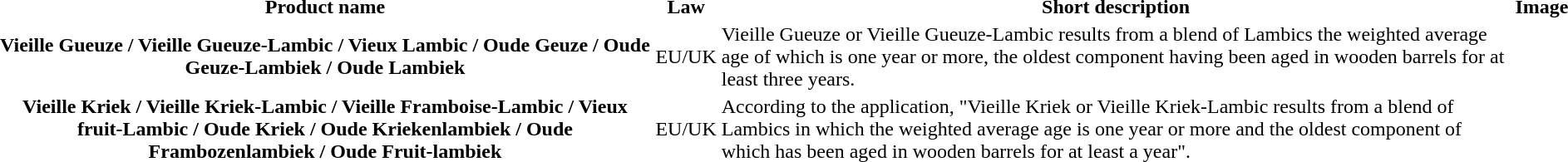<table>
<tr>
<th>Product name</th>
<th>Law</th>
<th>Short description</th>
<th>Image</th>
</tr>
<tr>
<th>Vieille Gueuze / Vieille Gueuze-Lambic / Vieux Lambic / Oude Geuze / Oude Geuze-Lambiek / Oude Lambiek</th>
<td>EU/UK</td>
<td>Vieille Gueuze or Vieille Gueuze-Lambic results from a blend of Lambics the weighted average age of which is one year or more, the oldest component having been aged in wooden barrels for at least three years.</td>
<td></td>
</tr>
<tr>
<th>Vieille Kriek / Vieille Kriek-Lambic / Vieille Framboise-Lambic / Vieux fruit-Lambic / Oude Kriek / Oude Kriekenlambiek / Oude Frambozenlambiek / Oude Fruit-lambiek</th>
<td>EU/UK</td>
<td>According to the application, "Vieille Kriek or Vieille Kriek-Lambic results from a blend of Lambics in which the weighted average age is one year or more and the oldest component of which has been aged in wooden barrels for at least a year".</td>
<td></td>
</tr>
<tr>
</tr>
</table>
